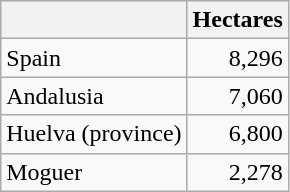<table class="wikitable" border="1">
<tr>
<th> </th>
<th>Hectares</th>
</tr>
<tr>
<td>Spain</td>
<td align="right">8,296</td>
</tr>
<tr>
<td>Andalusia</td>
<td align="right">7,060</td>
</tr>
<tr>
<td>Huelva (province)</td>
<td align="right">6,800</td>
</tr>
<tr>
<td>Moguer</td>
<td align="right">2,278</td>
</tr>
</table>
